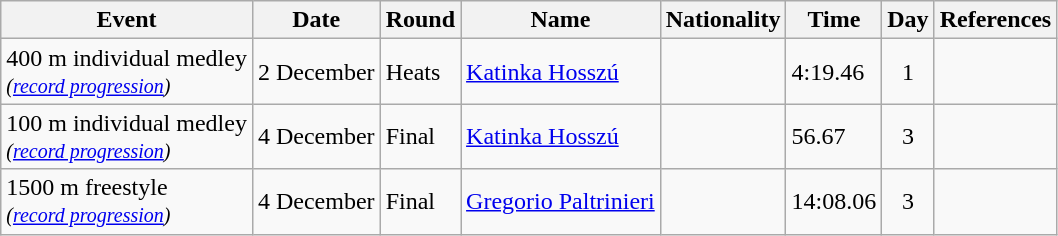<table class="wikitable sortable">
<tr>
<th>Event</th>
<th>Date</th>
<th>Round</th>
<th>Name</th>
<th>Nationality</th>
<th>Time</th>
<th>Day</th>
<th>References</th>
</tr>
<tr>
<td>400 m individual medley<br><small><em>(<a href='#'>record progression</a>)</em></small></td>
<td>2 December</td>
<td>Heats</td>
<td><a href='#'>Katinka Hosszú</a></td>
<td align=left></td>
<td>4:19.46</td>
<td align=center>1</td>
<td></td>
</tr>
<tr>
<td>100 m individual medley<br><small><em>(<a href='#'>record progression</a>)</em></small></td>
<td>4 December</td>
<td>Final</td>
<td><a href='#'>Katinka Hosszú</a></td>
<td align=left></td>
<td>56.67</td>
<td align=center>3</td>
<td></td>
</tr>
<tr>
<td>1500 m freestyle<br><small><em>(<a href='#'>record progression</a>)</em></small></td>
<td>4 December</td>
<td>Final</td>
<td><a href='#'>Gregorio Paltrinieri</a></td>
<td align=left></td>
<td>14:08.06</td>
<td align=center>3</td>
<td></td>
</tr>
</table>
